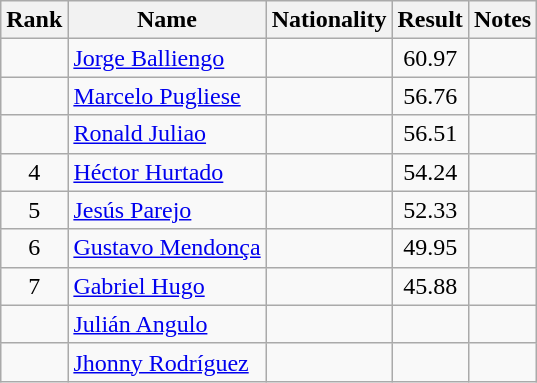<table class="wikitable sortable" style="text-align:center">
<tr>
<th>Rank</th>
<th>Name</th>
<th>Nationality</th>
<th>Result</th>
<th>Notes</th>
</tr>
<tr>
<td></td>
<td align=left><a href='#'>Jorge Balliengo</a></td>
<td align=left></td>
<td>60.97</td>
<td></td>
</tr>
<tr>
<td></td>
<td align=left><a href='#'>Marcelo Pugliese</a></td>
<td align=left></td>
<td>56.76</td>
<td></td>
</tr>
<tr>
<td></td>
<td align=left><a href='#'>Ronald Juliao</a></td>
<td align=left></td>
<td>56.51</td>
<td></td>
</tr>
<tr>
<td>4</td>
<td align=left><a href='#'>Héctor Hurtado</a></td>
<td align=left></td>
<td>54.24</td>
<td></td>
</tr>
<tr>
<td>5</td>
<td align=left><a href='#'>Jesús Parejo</a></td>
<td align=left></td>
<td>52.33</td>
<td></td>
</tr>
<tr>
<td>6</td>
<td align=left><a href='#'>Gustavo Mendonça</a></td>
<td align=left></td>
<td>49.95</td>
<td></td>
</tr>
<tr>
<td>7</td>
<td align=left><a href='#'>Gabriel Hugo</a></td>
<td align=left></td>
<td>45.88</td>
<td></td>
</tr>
<tr>
<td></td>
<td align=left><a href='#'>Julián Angulo</a></td>
<td align=left></td>
<td></td>
<td></td>
</tr>
<tr>
<td></td>
<td align=left><a href='#'>Jhonny Rodríguez</a></td>
<td align=left></td>
<td></td>
<td></td>
</tr>
</table>
